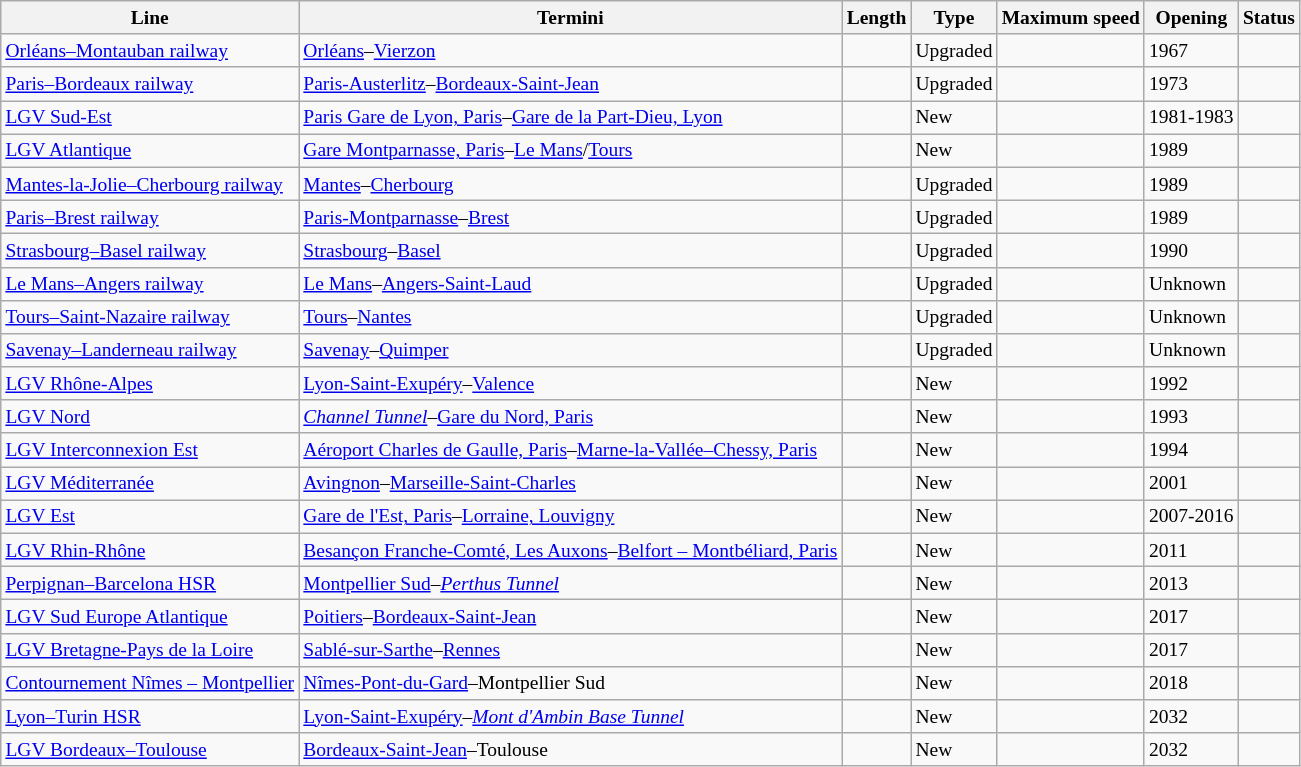<table class="wikitable sortable static-row-numbers static-row-header-hash" style="font-size:small;">
<tr>
<th>Line</th>
<th>Termini</th>
<th data-sort-type="number">Length</th>
<th>Type</th>
<th>Maximum speed</th>
<th>Opening</th>
<th>Status</th>
</tr>
<tr>
<td><a href='#'>Orléans–Montauban railway</a></td>
<td><a href='#'>Orléans</a>–<a href='#'>Vierzon</a></td>
<td></td>
<td>Upgraded</td>
<td></td>
<td>1967</td>
<td></td>
</tr>
<tr>
<td><a href='#'>Paris–Bordeaux railway</a></td>
<td><a href='#'>Paris-Austerlitz</a>–<a href='#'>Bordeaux-Saint-Jean</a></td>
<td></td>
<td>Upgraded</td>
<td></td>
<td>1973</td>
<td></td>
</tr>
<tr>
<td><a href='#'>LGV Sud-Est</a></td>
<td><a href='#'>Paris Gare de Lyon, Paris</a>–<a href='#'>Gare de la Part-Dieu, Lyon</a></td>
<td></td>
<td>New</td>
<td></td>
<td>1981-1983</td>
<td></td>
</tr>
<tr>
<td><a href='#'>LGV Atlantique</a></td>
<td><a href='#'>Gare Montparnasse, Paris</a>–<a href='#'>Le Mans</a>/<a href='#'>Tours</a></td>
<td></td>
<td>New</td>
<td></td>
<td>1989</td>
<td></td>
</tr>
<tr>
<td><a href='#'>Mantes-la-Jolie–Cherbourg railway</a></td>
<td><a href='#'>Mantes</a>–<a href='#'>Cherbourg</a></td>
<td></td>
<td>Upgraded</td>
<td></td>
<td>1989</td>
<td></td>
</tr>
<tr>
<td><a href='#'>Paris–Brest railway</a></td>
<td><a href='#'>Paris-Montparnasse</a>–<a href='#'>Brest</a></td>
<td></td>
<td>Upgraded</td>
<td></td>
<td>1989</td>
<td></td>
</tr>
<tr>
<td><a href='#'>Strasbourg–Basel railway</a></td>
<td><a href='#'>Strasbourg</a>–<a href='#'>Basel</a></td>
<td></td>
<td>Upgraded</td>
<td></td>
<td>1990</td>
<td></td>
</tr>
<tr>
<td><a href='#'>Le Mans–Angers railway</a></td>
<td><a href='#'>Le Mans</a>–<a href='#'>Angers-Saint-Laud</a></td>
<td></td>
<td>Upgraded</td>
<td></td>
<td>Unknown</td>
<td></td>
</tr>
<tr>
<td><a href='#'>Tours–Saint-Nazaire railway</a></td>
<td><a href='#'>Tours</a>–<a href='#'>Nantes</a></td>
<td></td>
<td>Upgraded</td>
<td></td>
<td>Unknown</td>
<td></td>
</tr>
<tr>
<td><a href='#'>Savenay–Landerneau railway</a></td>
<td><a href='#'>Savenay</a>–<a href='#'>Quimper</a></td>
<td></td>
<td>Upgraded</td>
<td></td>
<td>Unknown</td>
<td></td>
</tr>
<tr>
<td><a href='#'>LGV Rhône-Alpes</a></td>
<td><a href='#'>Lyon-Saint-Exupéry</a>–<a href='#'>Valence</a></td>
<td></td>
<td>New</td>
<td></td>
<td>1992</td>
<td></td>
</tr>
<tr>
<td><a href='#'>LGV Nord</a></td>
<td><em><a href='#'>Channel Tunnel</a></em>–<a href='#'>Gare du Nord, Paris</a></td>
<td></td>
<td>New</td>
<td></td>
<td>1993</td>
<td></td>
</tr>
<tr>
<td><a href='#'>LGV Interconnexion Est</a></td>
<td><a href='#'>Aéroport Charles de Gaulle, Paris</a>–<a href='#'>Marne-la-Vallée–Chessy, Paris</a></td>
<td></td>
<td>New</td>
<td></td>
<td>1994</td>
<td></td>
</tr>
<tr>
<td><a href='#'>LGV Méditerranée</a></td>
<td><a href='#'>Avingnon</a>–<a href='#'>Marseille-Saint-Charles</a></td>
<td></td>
<td>New</td>
<td></td>
<td>2001</td>
<td></td>
</tr>
<tr>
<td><a href='#'>LGV Est</a></td>
<td><a href='#'>Gare de l'Est, Paris</a>–<a href='#'>Lorraine, Louvigny</a></td>
<td></td>
<td>New</td>
<td></td>
<td>2007-2016</td>
<td></td>
</tr>
<tr>
<td><a href='#'>LGV Rhin-Rhône</a></td>
<td><a href='#'>Besançon Franche-Comté, Les Auxons</a>–<a href='#'>Belfort – Montbéliard, Paris</a></td>
<td></td>
<td>New</td>
<td></td>
<td>2011</td>
<td></td>
</tr>
<tr>
<td><a href='#'>Perpignan–Barcelona HSR</a></td>
<td><a href='#'>Montpellier Sud</a>–<em><a href='#'>Perthus Tunnel</a></em></td>
<td></td>
<td>New</td>
<td></td>
<td>2013</td>
<td></td>
</tr>
<tr>
<td><a href='#'>LGV Sud Europe Atlantique</a></td>
<td><a href='#'>Poitiers</a>–<a href='#'>Bordeaux-Saint-Jean</a></td>
<td></td>
<td>New</td>
<td></td>
<td>2017</td>
<td></td>
</tr>
<tr>
<td><a href='#'>LGV Bretagne-Pays de la Loire</a></td>
<td><a href='#'>Sablé-sur-Sarthe</a>–<a href='#'>Rennes</a></td>
<td></td>
<td>New</td>
<td></td>
<td>2017</td>
<td></td>
</tr>
<tr>
<td><a href='#'>Contournement Nîmes – Montpellier</a></td>
<td><a href='#'>Nîmes-Pont-du-Gard</a>–Montpellier Sud</td>
<td></td>
<td>New</td>
<td></td>
<td>2018</td>
<td></td>
</tr>
<tr>
<td><a href='#'>Lyon–Turin HSR</a></td>
<td><a href='#'>Lyon-Saint-Exupéry</a>–<em><a href='#'>Mont d'Ambin Base Tunnel</a></em></td>
<td></td>
<td>New</td>
<td></td>
<td>2032</td>
<td></td>
</tr>
<tr>
<td><a href='#'>LGV Bordeaux–Toulouse</a></td>
<td><a href='#'>Bordeaux-Saint-Jean</a>–Toulouse</td>
<td></td>
<td>New</td>
<td></td>
<td>2032</td>
<td></td>
</tr>
</table>
